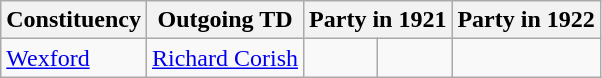<table class=wikitable>
<tr>
<th>Constituency</th>
<th>Outgoing TD</th>
<th colspan=2>Party in 1921</th>
<th colspan=2>Party in 1922</th>
</tr>
<tr>
<td><a href='#'>Wexford</a></td>
<td><a href='#'>Richard Corish</a></td>
<td></td>
<td></td>
</tr>
</table>
